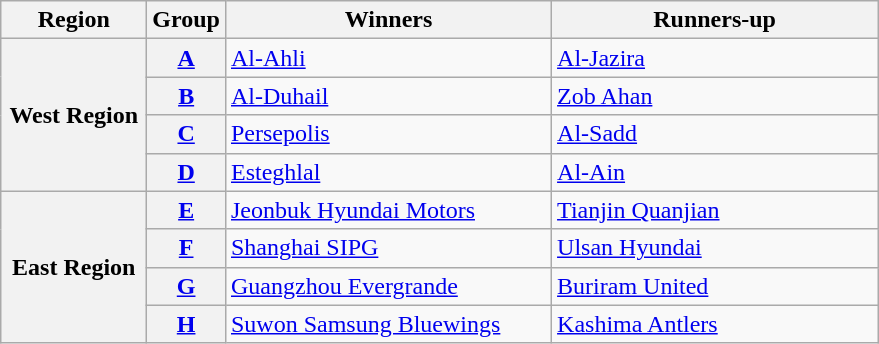<table class="wikitable">
<tr>
<th width=90>Region</th>
<th>Group</th>
<th width=210>Winners</th>
<th width=210>Runners-up</th>
</tr>
<tr>
<th rowspan=4>West Region</th>
<th><a href='#'>A</a></th>
<td> <a href='#'>Al-Ahli</a></td>
<td> <a href='#'>Al-Jazira</a></td>
</tr>
<tr>
<th><a href='#'>B</a></th>
<td> <a href='#'>Al-Duhail</a></td>
<td> <a href='#'>Zob Ahan</a></td>
</tr>
<tr>
<th><a href='#'>C</a></th>
<td> <a href='#'>Persepolis</a></td>
<td> <a href='#'>Al-Sadd</a></td>
</tr>
<tr>
<th><a href='#'>D</a></th>
<td> <a href='#'>Esteghlal</a></td>
<td> <a href='#'>Al-Ain</a></td>
</tr>
<tr>
<th rowspan=4>East Region</th>
<th><a href='#'>E</a></th>
<td> <a href='#'>Jeonbuk Hyundai Motors</a></td>
<td> <a href='#'>Tianjin Quanjian</a></td>
</tr>
<tr>
<th><a href='#'>F</a></th>
<td> <a href='#'>Shanghai SIPG</a></td>
<td> <a href='#'>Ulsan Hyundai</a></td>
</tr>
<tr>
<th><a href='#'>G</a></th>
<td> <a href='#'>Guangzhou Evergrande</a></td>
<td> <a href='#'>Buriram United</a></td>
</tr>
<tr>
<th><a href='#'>H</a></th>
<td> <a href='#'>Suwon Samsung Bluewings</a></td>
<td> <a href='#'>Kashima Antlers</a></td>
</tr>
</table>
